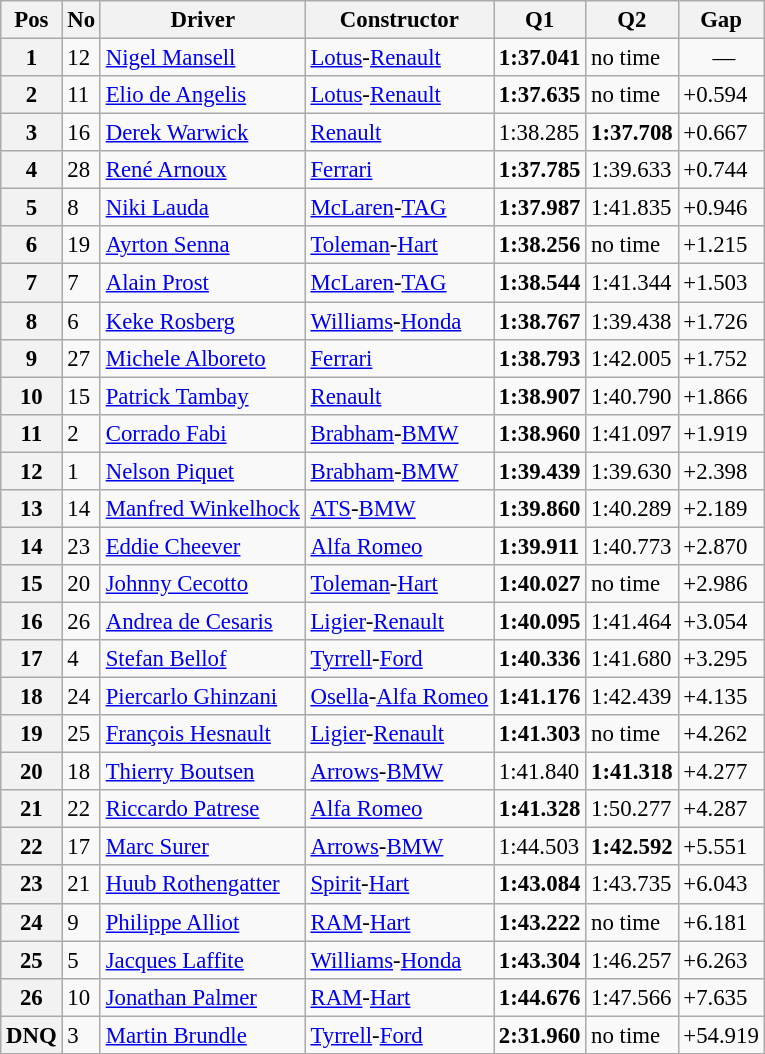<table class="wikitable sortable" style="font-size: 95%;">
<tr>
<th>Pos</th>
<th>No</th>
<th>Driver</th>
<th>Constructor</th>
<th>Q1</th>
<th>Q2</th>
<th>Gap</th>
</tr>
<tr>
<th>1</th>
<td>12</td>
<td> <a href='#'>Nigel Mansell</a></td>
<td><a href='#'>Lotus</a>-<a href='#'>Renault</a></td>
<td><strong>1:37.041</strong></td>
<td>no time</td>
<td align="center"> —</td>
</tr>
<tr>
<th>2</th>
<td>11</td>
<td> <a href='#'>Elio de Angelis</a></td>
<td><a href='#'>Lotus</a>-<a href='#'>Renault</a></td>
<td><strong>1:37.635</strong></td>
<td>no time</td>
<td>+0.594</td>
</tr>
<tr>
<th>3</th>
<td>16</td>
<td> <a href='#'>Derek Warwick</a></td>
<td><a href='#'>Renault</a></td>
<td>1:38.285</td>
<td><strong>1:37.708</strong></td>
<td>+0.667</td>
</tr>
<tr>
<th>4</th>
<td>28</td>
<td> <a href='#'>René Arnoux</a></td>
<td><a href='#'>Ferrari</a></td>
<td><strong>1:37.785</strong></td>
<td>1:39.633</td>
<td>+0.744</td>
</tr>
<tr>
<th>5</th>
<td>8</td>
<td> <a href='#'>Niki Lauda</a></td>
<td><a href='#'>McLaren</a>-<a href='#'>TAG</a></td>
<td><strong>1:37.987</strong></td>
<td>1:41.835</td>
<td>+0.946</td>
</tr>
<tr>
<th>6</th>
<td>19</td>
<td> <a href='#'>Ayrton Senna</a></td>
<td><a href='#'>Toleman</a>-<a href='#'>Hart</a></td>
<td><strong>1:38.256</strong></td>
<td>no time</td>
<td>+1.215</td>
</tr>
<tr>
<th>7</th>
<td>7</td>
<td> <a href='#'>Alain Prost</a></td>
<td><a href='#'>McLaren</a>-<a href='#'>TAG</a></td>
<td><strong>1:38.544</strong></td>
<td>1:41.344</td>
<td>+1.503</td>
</tr>
<tr>
<th>8</th>
<td>6</td>
<td> <a href='#'>Keke Rosberg</a></td>
<td><a href='#'>Williams</a>-<a href='#'>Honda</a></td>
<td><strong>1:38.767</strong></td>
<td>1:39.438</td>
<td>+1.726</td>
</tr>
<tr>
<th>9</th>
<td>27</td>
<td> <a href='#'>Michele Alboreto</a></td>
<td><a href='#'>Ferrari</a></td>
<td><strong>1:38.793</strong></td>
<td>1:42.005</td>
<td>+1.752</td>
</tr>
<tr>
<th>10</th>
<td>15</td>
<td> <a href='#'>Patrick Tambay</a></td>
<td><a href='#'>Renault</a></td>
<td><strong>1:38.907</strong></td>
<td>1:40.790</td>
<td>+1.866</td>
</tr>
<tr>
<th>11</th>
<td>2</td>
<td> <a href='#'>Corrado Fabi</a></td>
<td><a href='#'>Brabham</a>-<a href='#'>BMW</a></td>
<td><strong>1:38.960</strong></td>
<td>1:41.097</td>
<td>+1.919</td>
</tr>
<tr>
<th>12</th>
<td>1</td>
<td> <a href='#'>Nelson Piquet</a></td>
<td><a href='#'>Brabham</a>-<a href='#'>BMW</a></td>
<td><strong>1:39.439</strong></td>
<td>1:39.630</td>
<td>+2.398</td>
</tr>
<tr>
<th>13</th>
<td>14</td>
<td> <a href='#'>Manfred Winkelhock</a></td>
<td><a href='#'>ATS</a>-<a href='#'>BMW</a></td>
<td><strong>1:39.860</strong></td>
<td>1:40.289</td>
<td>+2.189</td>
</tr>
<tr>
<th>14</th>
<td>23</td>
<td> <a href='#'>Eddie Cheever</a></td>
<td><a href='#'>Alfa Romeo</a></td>
<td><strong>1:39.911</strong></td>
<td>1:40.773</td>
<td>+2.870</td>
</tr>
<tr>
<th>15</th>
<td>20</td>
<td> <a href='#'>Johnny Cecotto</a></td>
<td><a href='#'>Toleman</a>-<a href='#'>Hart</a></td>
<td><strong>1:40.027</strong></td>
<td>no time</td>
<td>+2.986</td>
</tr>
<tr>
<th>16</th>
<td>26</td>
<td> <a href='#'>Andrea de Cesaris</a></td>
<td><a href='#'>Ligier</a>-<a href='#'>Renault</a></td>
<td><strong>1:40.095</strong></td>
<td>1:41.464</td>
<td>+3.054</td>
</tr>
<tr>
<th>17</th>
<td>4</td>
<td> <a href='#'>Stefan Bellof</a></td>
<td><a href='#'>Tyrrell</a>-<a href='#'>Ford</a></td>
<td><strong>1:40.336</strong></td>
<td>1:41.680</td>
<td>+3.295</td>
</tr>
<tr>
<th>18</th>
<td>24</td>
<td> <a href='#'>Piercarlo Ghinzani</a></td>
<td><a href='#'>Osella</a>-<a href='#'>Alfa Romeo</a></td>
<td><strong>1:41.176</strong></td>
<td>1:42.439</td>
<td>+4.135</td>
</tr>
<tr>
<th>19</th>
<td>25</td>
<td> <a href='#'>François Hesnault</a></td>
<td><a href='#'>Ligier</a>-<a href='#'>Renault</a></td>
<td><strong>1:41.303</strong></td>
<td>no time</td>
<td>+4.262</td>
</tr>
<tr>
<th>20</th>
<td>18</td>
<td> <a href='#'>Thierry Boutsen</a></td>
<td><a href='#'>Arrows</a>-<a href='#'>BMW</a></td>
<td>1:41.840</td>
<td><strong>1:41.318</strong></td>
<td>+4.277</td>
</tr>
<tr>
<th>21</th>
<td>22</td>
<td> <a href='#'>Riccardo Patrese</a></td>
<td><a href='#'>Alfa Romeo</a></td>
<td><strong>1:41.328</strong></td>
<td>1:50.277</td>
<td>+4.287</td>
</tr>
<tr>
<th>22</th>
<td>17</td>
<td> <a href='#'>Marc Surer</a></td>
<td><a href='#'>Arrows</a>-<a href='#'>BMW</a></td>
<td>1:44.503</td>
<td><strong>1:42.592</strong></td>
<td>+5.551</td>
</tr>
<tr>
<th>23</th>
<td>21</td>
<td> <a href='#'>Huub Rothengatter</a></td>
<td><a href='#'>Spirit</a>-<a href='#'>Hart</a></td>
<td><strong>1:43.084</strong></td>
<td>1:43.735</td>
<td>+6.043</td>
</tr>
<tr>
<th>24</th>
<td>9</td>
<td> <a href='#'>Philippe Alliot</a></td>
<td><a href='#'>RAM</a>-<a href='#'>Hart</a></td>
<td><strong>1:43.222</strong></td>
<td>no time</td>
<td>+6.181</td>
</tr>
<tr>
<th>25</th>
<td>5</td>
<td> <a href='#'>Jacques Laffite</a></td>
<td><a href='#'>Williams</a>-<a href='#'>Honda</a></td>
<td><strong>1:43.304</strong></td>
<td>1:46.257</td>
<td>+6.263</td>
</tr>
<tr>
<th>26</th>
<td>10</td>
<td> <a href='#'>Jonathan Palmer</a></td>
<td><a href='#'>RAM</a>-<a href='#'>Hart</a></td>
<td><strong>1:44.676</strong></td>
<td>1:47.566</td>
<td>+7.635</td>
</tr>
<tr>
<th>DNQ</th>
<td>3</td>
<td> <a href='#'>Martin Brundle</a></td>
<td><a href='#'>Tyrrell</a>-<a href='#'>Ford</a></td>
<td><strong>2:31.960</strong></td>
<td>no time</td>
<td>+54.919</td>
</tr>
</table>
